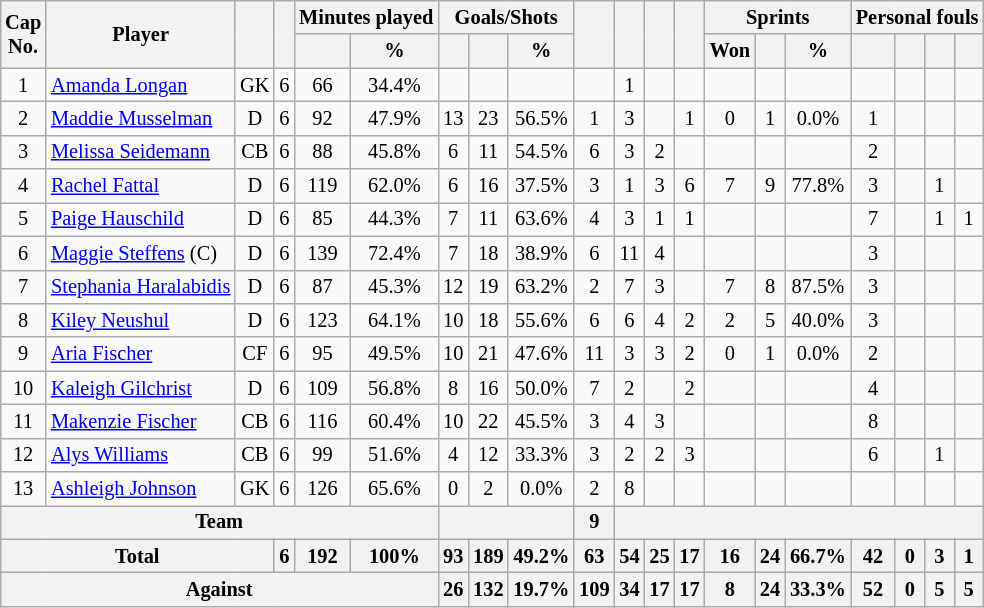<table class="wikitable sortable" style="text-align: center; font-size: 85%; margin-left: 1em;">
<tr>
<th rowspan="2">Cap<br>No.</th>
<th rowspan="2">Player</th>
<th rowspan="2"></th>
<th rowspan="2"></th>
<th colspan="2">Minutes played</th>
<th colspan="3">Goals/Shots</th>
<th rowspan="2"></th>
<th rowspan="2"></th>
<th rowspan="2"></th>
<th rowspan="2"></th>
<th colspan="3">Sprints</th>
<th colspan="4">Personal fouls</th>
</tr>
<tr>
<th></th>
<th>%</th>
<th></th>
<th></th>
<th>%</th>
<th>Won</th>
<th></th>
<th>%</th>
<th></th>
<th></th>
<th></th>
<th></th>
</tr>
<tr>
<td>1</td>
<td style="text-align: left;" data-sort-value="Longan, Amanda"><a href='#'>Amanda Longan</a></td>
<td>GK</td>
<td>6</td>
<td>66</td>
<td>34.4%</td>
<td></td>
<td></td>
<td></td>
<td></td>
<td>1</td>
<td></td>
<td></td>
<td></td>
<td></td>
<td></td>
<td></td>
<td></td>
<td></td>
<td></td>
</tr>
<tr>
<td>2</td>
<td style="text-align: left;" data-sort-value="Musselman, Maddie"><a href='#'>Maddie Musselman</a></td>
<td>D</td>
<td>6</td>
<td>92</td>
<td>47.9%</td>
<td>13</td>
<td>23</td>
<td>56.5%</td>
<td>1</td>
<td>3</td>
<td></td>
<td>1</td>
<td>0</td>
<td>1</td>
<td>0.0%</td>
<td>1</td>
<td></td>
<td></td>
<td></td>
</tr>
<tr>
<td>3</td>
<td style="text-align: left;" data-sort-value="Seidemann, Melissa"><a href='#'>Melissa Seidemann</a></td>
<td>CB</td>
<td>6</td>
<td>88</td>
<td>45.8%</td>
<td>6</td>
<td>11</td>
<td>54.5%</td>
<td>6</td>
<td>3</td>
<td>2</td>
<td></td>
<td></td>
<td></td>
<td></td>
<td>2</td>
<td></td>
<td></td>
<td></td>
</tr>
<tr>
<td>4</td>
<td style="text-align: left;" data-sort-value="Fattal, Rachel"><a href='#'>Rachel Fattal</a></td>
<td>D</td>
<td>6</td>
<td>119</td>
<td>62.0%</td>
<td>6</td>
<td>16</td>
<td>37.5%</td>
<td>3</td>
<td>1</td>
<td>3</td>
<td>6</td>
<td>7</td>
<td>9</td>
<td>77.8%</td>
<td>3</td>
<td></td>
<td>1</td>
<td></td>
</tr>
<tr>
<td>5</td>
<td style="text-align: left;" data-sort-value="Hauschild, Paige"><a href='#'>Paige Hauschild</a></td>
<td>D</td>
<td>6</td>
<td>85</td>
<td>44.3%</td>
<td>7</td>
<td>11</td>
<td>63.6%</td>
<td>4</td>
<td>3</td>
<td>1</td>
<td>1</td>
<td></td>
<td></td>
<td></td>
<td>7</td>
<td></td>
<td>1</td>
<td>1</td>
</tr>
<tr>
<td>6</td>
<td style="text-align: left;" data-sort-value="Steffens, Maggie"><a href='#'>Maggie Steffens</a> (C)</td>
<td>D</td>
<td>6</td>
<td>139</td>
<td>72.4%</td>
<td>7</td>
<td>18</td>
<td>38.9%</td>
<td>6</td>
<td>11</td>
<td>4</td>
<td></td>
<td></td>
<td></td>
<td></td>
<td>3</td>
<td></td>
<td></td>
<td></td>
</tr>
<tr>
<td>7</td>
<td style="text-align: left;" data-sort-value="Haralabidis, Stephania"><a href='#'>Stephania Haralabidis</a></td>
<td>D</td>
<td>6</td>
<td>87</td>
<td>45.3%</td>
<td>12</td>
<td>19</td>
<td>63.2%</td>
<td>2</td>
<td>7</td>
<td>3</td>
<td></td>
<td>7</td>
<td>8</td>
<td>87.5%</td>
<td>3</td>
<td></td>
<td></td>
<td></td>
</tr>
<tr>
<td>8</td>
<td style="text-align: left;" data-sort-value="Neushul, Kiley"><a href='#'>Kiley Neushul</a></td>
<td>D</td>
<td>6</td>
<td>123</td>
<td>64.1%</td>
<td>10</td>
<td>18</td>
<td>55.6%</td>
<td>6</td>
<td>6</td>
<td>4</td>
<td>2</td>
<td>2</td>
<td>5</td>
<td>40.0%</td>
<td>3</td>
<td></td>
<td></td>
<td></td>
</tr>
<tr>
<td>9</td>
<td style="text-align: left;" data-sort-value="Fischer, Aria"><a href='#'>Aria Fischer</a></td>
<td>CF</td>
<td>6</td>
<td>95</td>
<td>49.5%</td>
<td>10</td>
<td>21</td>
<td>47.6%</td>
<td>11</td>
<td>3</td>
<td>3</td>
<td>2</td>
<td>0</td>
<td>1</td>
<td>0.0%</td>
<td>2</td>
<td></td>
<td></td>
<td></td>
</tr>
<tr>
<td>10</td>
<td style="text-align: left;" data-sort-value="Gilchrist, Kaleigh"><a href='#'>Kaleigh Gilchrist</a></td>
<td>D</td>
<td>6</td>
<td>109</td>
<td>56.8%</td>
<td>8</td>
<td>16</td>
<td>50.0%</td>
<td>7</td>
<td>2</td>
<td></td>
<td>2</td>
<td></td>
<td></td>
<td></td>
<td>4</td>
<td></td>
<td></td>
<td></td>
</tr>
<tr>
<td>11</td>
<td style="text-align: left;" data-sort-value="Fischer, Makenzie"><a href='#'>Makenzie Fischer</a></td>
<td>CB</td>
<td>6</td>
<td>116</td>
<td>60.4%</td>
<td>10</td>
<td>22</td>
<td>45.5%</td>
<td>3</td>
<td>4</td>
<td>3</td>
<td></td>
<td></td>
<td></td>
<td></td>
<td>8</td>
<td></td>
<td></td>
<td></td>
</tr>
<tr>
<td>12</td>
<td style="text-align: left;" data-sort-value="Williams, Alys"><a href='#'>Alys Williams</a></td>
<td>CB</td>
<td>6</td>
<td>99</td>
<td>51.6%</td>
<td>4</td>
<td>12</td>
<td>33.3%</td>
<td>3</td>
<td>2</td>
<td>2</td>
<td>3</td>
<td></td>
<td></td>
<td></td>
<td>6</td>
<td></td>
<td>1</td>
<td></td>
</tr>
<tr>
<td>13</td>
<td style="text-align: left;" data-sort-value="Johnson, Ashleigh"><a href='#'>Ashleigh Johnson</a></td>
<td>GK</td>
<td>6</td>
<td>126</td>
<td>65.6%</td>
<td>0</td>
<td>2</td>
<td>0.0%</td>
<td>2</td>
<td>8</td>
<td></td>
<td></td>
<td></td>
<td></td>
<td></td>
<td></td>
<td></td>
<td></td>
<td></td>
</tr>
<tr>
<th colspan="6">Team</th>
<th colspan="3"></th>
<th>9</th>
<th colspan="10"></th>
</tr>
<tr>
<th colspan="3">Total</th>
<th>6</th>
<th>192</th>
<th>100%</th>
<th>93</th>
<th>189</th>
<th>49.2%</th>
<th>63</th>
<th>54</th>
<th>25</th>
<th>17</th>
<th>16</th>
<th>24</th>
<th>66.7%</th>
<th>42</th>
<th>0</th>
<th>3</th>
<th>1</th>
</tr>
<tr>
<th colspan="6">Against</th>
<th>26</th>
<th>132</th>
<th>19.7%</th>
<th>109</th>
<th>34</th>
<th>17</th>
<th>17</th>
<th>8</th>
<th>24</th>
<th>33.3%</th>
<th>52</th>
<th>0</th>
<th>5</th>
<th>5</th>
</tr>
</table>
